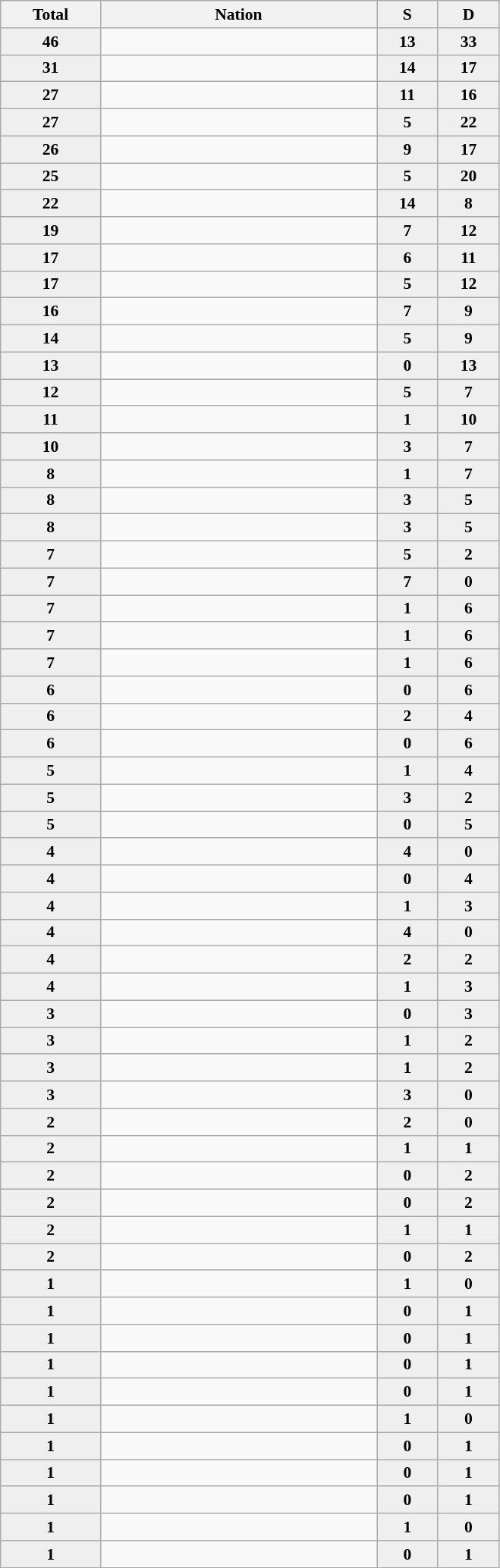<table class="sortable wikitable" style="font-size:90%;">
<tr>
<th width=81>Total</th>
<th width=236>Nation</th>
<th width=47 style="background:#efefef"> S </th>
<th width=47 style="background:#efefef"> D </th>
</tr>
<tr align=center>
<td bgcolor=#efefef><strong>46</strong></td>
<td align=left></td>
<td bgcolor=#efefef><strong>13</strong></td>
<td bgcolor=#efefef><strong>33</strong></td>
</tr>
<tr align=center>
<td bgcolor=#efefef><strong>31</strong></td>
<td align=left></td>
<td bgcolor=#efefef><strong>14</strong></td>
<td bgcolor=#efefef><strong>17</strong></td>
</tr>
<tr align=center>
<td bgcolor=#efefef><strong>27</strong></td>
<td align=left></td>
<td bgcolor=#efefef><strong>11</strong></td>
<td bgcolor=#efefef><strong>16</strong></td>
</tr>
<tr align=center>
<td bgcolor=#efefef><strong>27</strong></td>
<td align=left></td>
<td bgcolor=#efefef><strong>5</strong></td>
<td bgcolor=#efefef><strong>22</strong></td>
</tr>
<tr align=center>
<td bgcolor=#efefef><strong>26</strong></td>
<td align=left></td>
<td bgcolor=#efefef><strong>9</strong></td>
<td bgcolor=#efefef><strong>17</strong></td>
</tr>
<tr align=center>
<td bgcolor=#efefef><strong>25</strong></td>
<td align=left></td>
<td bgcolor=#efefef><strong>5</strong></td>
<td bgcolor=#efefef><strong>20</strong></td>
</tr>
<tr align=center>
<td bgcolor=#efefef><strong>22</strong></td>
<td align=left></td>
<td bgcolor=#efefef><strong>14</strong></td>
<td bgcolor=#efefef><strong>8</strong></td>
</tr>
<tr align=center>
<td bgcolor=#efefef><strong>19</strong></td>
<td align=left></td>
<td bgcolor=#efefef><strong>7</strong></td>
<td bgcolor=#efefef><strong>12</strong></td>
</tr>
<tr align=center>
<td bgcolor=#efefef><strong>17</strong></td>
<td align=left></td>
<td bgcolor=#efefef><strong>6</strong></td>
<td bgcolor=#efefef><strong>11</strong></td>
</tr>
<tr align=center>
<td bgcolor=#efefef><strong>17</strong></td>
<td align=left></td>
<td bgcolor=#efefef><strong>5</strong></td>
<td bgcolor=#efefef><strong>12</strong></td>
</tr>
<tr align=center>
<td bgcolor=#efefef><strong>16</strong></td>
<td align=left></td>
<td bgcolor=#efefef><strong>7</strong></td>
<td bgcolor=#efefef><strong>9</strong></td>
</tr>
<tr align=center>
<td bgcolor=#efefef><strong>14</strong></td>
<td align=left></td>
<td bgcolor=#efefef><strong>5</strong></td>
<td bgcolor=#efefef><strong>9</strong></td>
</tr>
<tr align=center>
<td bgcolor=#efefef><strong>13</strong></td>
<td align=left></td>
<td bgcolor=#efefef><strong>0</strong></td>
<td bgcolor=#efefef><strong>13</strong></td>
</tr>
<tr align=center>
<td bgcolor=#efefef><strong>12</strong></td>
<td align=left></td>
<td bgcolor=#efefef><strong>5</strong></td>
<td bgcolor=#efefef><strong>7</strong></td>
</tr>
<tr align=center>
<td bgcolor=#efefef><strong>11</strong></td>
<td align=left></td>
<td bgcolor=#efefef><strong>1</strong></td>
<td bgcolor=#efefef><strong>10</strong></td>
</tr>
<tr align=center>
<td bgcolor=#efefef><strong>10</strong></td>
<td align=left></td>
<td bgcolor=#efefef><strong>3</strong></td>
<td bgcolor=#efefef><strong>7</strong></td>
</tr>
<tr align=center>
<td bgcolor=#efefef><strong>8</strong></td>
<td align=left></td>
<td bgcolor=#efefef><strong>1</strong></td>
<td bgcolor=#efefef><strong>7</strong></td>
</tr>
<tr align=center>
<td bgcolor=#efefef><strong>8</strong></td>
<td align=left></td>
<td bgcolor=#efefef><strong>3</strong></td>
<td bgcolor=#efefef><strong>5</strong></td>
</tr>
<tr align=center>
<td bgcolor=#efefef><strong>8</strong></td>
<td align=left></td>
<td bgcolor=#efefef><strong>3</strong></td>
<td bgcolor=#efefef><strong>5</strong></td>
</tr>
<tr align=center>
<td bgcolor=#efefef><strong>7</strong></td>
<td align=left></td>
<td bgcolor=#efefef><strong>5</strong></td>
<td bgcolor=#efefef><strong>2</strong></td>
</tr>
<tr align=center>
<td bgcolor=#efefef><strong>7</strong></td>
<td align=left></td>
<td bgcolor=#efefef><strong>7</strong></td>
<td bgcolor=#efefef><strong>0</strong></td>
</tr>
<tr align=center>
<td bgcolor=#efefef><strong>7</strong></td>
<td align=left></td>
<td bgcolor=#efefef><strong>1</strong></td>
<td bgcolor=#efefef><strong>6</strong></td>
</tr>
<tr align=center>
<td bgcolor=#efefef><strong>7</strong></td>
<td align=left></td>
<td bgcolor=#efefef><strong>1</strong></td>
<td bgcolor=#efefef><strong>6</strong></td>
</tr>
<tr align=center>
<td bgcolor=#efefef><strong>7</strong></td>
<td align=left></td>
<td bgcolor=#efefef><strong>1</strong></td>
<td bgcolor=#efefef><strong>6</strong></td>
</tr>
<tr align=center>
<td bgcolor=#efefef><strong>6</strong></td>
<td align=left></td>
<td bgcolor=#efefef><strong>0</strong></td>
<td bgcolor=#efefef><strong>6</strong></td>
</tr>
<tr align=center>
<td bgcolor=#efefef><strong>6</strong></td>
<td align=left></td>
<td bgcolor=#efefef><strong>2</strong></td>
<td bgcolor=#efefef><strong>4</strong></td>
</tr>
<tr align=center>
<td bgcolor=#efefef><strong>6</strong></td>
<td align=left></td>
<td bgcolor=#efefef><strong>0</strong></td>
<td bgcolor=#efefef><strong>6</strong></td>
</tr>
<tr align=center>
<td bgcolor=#efefef><strong>5</strong></td>
<td align=left></td>
<td bgcolor=#efefef><strong>1</strong></td>
<td bgcolor=#efefef><strong>4</strong></td>
</tr>
<tr align=center>
<td bgcolor=#efefef><strong>5</strong></td>
<td align=left></td>
<td bgcolor=#efefef><strong>3</strong></td>
<td bgcolor=#efefef><strong>2</strong></td>
</tr>
<tr align=center>
<td bgcolor=#efefef><strong>5</strong></td>
<td align=left></td>
<td bgcolor=#efefef><strong>0</strong></td>
<td bgcolor=#efefef><strong>5</strong></td>
</tr>
<tr align=center>
<td bgcolor=#efefef><strong>4</strong></td>
<td align=left></td>
<td bgcolor=#efefef><strong>4</strong></td>
<td bgcolor=#efefef><strong>0</strong></td>
</tr>
<tr align=center>
<td bgcolor=#efefef><strong>4</strong></td>
<td align=left></td>
<td bgcolor=#efefef><strong>0</strong></td>
<td bgcolor=#efefef><strong>4</strong></td>
</tr>
<tr align=center>
<td bgcolor=#efefef><strong>4</strong></td>
<td align=left></td>
<td bgcolor=#efefef><strong>1</strong></td>
<td bgcolor=#efefef><strong>3</strong></td>
</tr>
<tr align=center>
<td bgcolor=#efefef><strong>4</strong></td>
<td align=left></td>
<td bgcolor=#efefef><strong>4</strong></td>
<td bgcolor=#efefef><strong>0</strong></td>
</tr>
<tr align=center>
<td bgcolor=#efefef><strong>4</strong></td>
<td align=left></td>
<td bgcolor=#efefef><strong>2</strong></td>
<td bgcolor=#efefef><strong>2</strong></td>
</tr>
<tr align=center>
<td bgcolor=#efefef><strong>4</strong></td>
<td align=left></td>
<td bgcolor=#efefef><strong>1</strong></td>
<td bgcolor=#efefef><strong>3</strong></td>
</tr>
<tr align=center>
<td bgcolor=#efefef><strong>3</strong></td>
<td align=left></td>
<td bgcolor=#efefef><strong>0</strong></td>
<td bgcolor=#efefef><strong>3</strong></td>
</tr>
<tr align=center>
<td bgcolor=#efefef><strong>3</strong></td>
<td align=left></td>
<td bgcolor=#efefef><strong>1</strong></td>
<td bgcolor=#efefef><strong>2</strong></td>
</tr>
<tr align=center>
<td bgcolor=#efefef><strong>3</strong></td>
<td align=left></td>
<td bgcolor=#efefef><strong>1</strong></td>
<td bgcolor=#efefef><strong>2</strong></td>
</tr>
<tr align=center>
<td bgcolor=#efefef><strong>3</strong></td>
<td align=left></td>
<td bgcolor=#efefef><strong>3</strong></td>
<td bgcolor=#efefef><strong>0</strong></td>
</tr>
<tr align=center>
<td bgcolor=#efefef><strong>2</strong></td>
<td align=left></td>
<td bgcolor=#efefef><strong>2</strong></td>
<td bgcolor=#efefef><strong>0</strong></td>
</tr>
<tr align=center>
<td bgcolor=#efefef><strong>2</strong></td>
<td align=left></td>
<td bgcolor=#efefef><strong>1</strong></td>
<td bgcolor=#efefef><strong>1</strong></td>
</tr>
<tr align=center>
<td bgcolor=#efefef><strong>2</strong></td>
<td align=left></td>
<td bgcolor=#efefef><strong>0</strong></td>
<td bgcolor=#efefef><strong>2</strong></td>
</tr>
<tr align=center>
<td bgcolor=#efefef><strong>2</strong></td>
<td align=left></td>
<td bgcolor=#efefef><strong>0</strong></td>
<td bgcolor=#efefef><strong>2</strong></td>
</tr>
<tr align=center>
<td bgcolor=#efefef><strong>2</strong></td>
<td align=left></td>
<td bgcolor=#efefef><strong>1</strong></td>
<td bgcolor=#efefef><strong>1</strong></td>
</tr>
<tr align=center>
<td bgcolor=#efefef><strong>2</strong></td>
<td align=left></td>
<td bgcolor=#efefef><strong>0</strong></td>
<td bgcolor=#efefef><strong>2</strong></td>
</tr>
<tr align=center>
<td bgcolor=#efefef><strong>1</strong></td>
<td align=left></td>
<td bgcolor=#efefef><strong>1</strong></td>
<td bgcolor=#efefef><strong>0</strong></td>
</tr>
<tr align=center>
<td bgcolor=#efefef><strong>1</strong></td>
<td align=left></td>
<td bgcolor=#efefef><strong>0</strong></td>
<td bgcolor=#efefef><strong>1</strong></td>
</tr>
<tr align=center>
<td bgcolor=#efefef><strong>1</strong></td>
<td align=left></td>
<td bgcolor=#efefef><strong>0</strong></td>
<td bgcolor=#efefef><strong>1</strong></td>
</tr>
<tr align=center>
<td bgcolor=#efefef><strong>1</strong></td>
<td align=left></td>
<td bgcolor=#efefef><strong>0</strong></td>
<td bgcolor=#efefef><strong>1</strong></td>
</tr>
<tr align=center>
<td bgcolor=#efefef><strong>1</strong></td>
<td align=left></td>
<td bgcolor=#efefef><strong>0</strong></td>
<td bgcolor=#efefef><strong>1</strong></td>
</tr>
<tr align=center>
<td bgcolor=#efefef><strong>1</strong></td>
<td align=left></td>
<td bgcolor=#efefef><strong>1</strong></td>
<td bgcolor=#efefef><strong>0</strong></td>
</tr>
<tr align=center>
<td bgcolor=#efefef><strong>1</strong></td>
<td align=left></td>
<td bgcolor=#efefef><strong>0</strong></td>
<td bgcolor=#efefef><strong>1</strong></td>
</tr>
<tr align=center>
<td bgcolor=#efefef><strong>1</strong></td>
<td align=left></td>
<td bgcolor=#efefef><strong>0</strong></td>
<td bgcolor=#efefef><strong>1</strong></td>
</tr>
<tr align=center>
<td bgcolor=#efefef><strong>1</strong></td>
<td align=left></td>
<td bgcolor=#efefef><strong>0</strong></td>
<td bgcolor=#efefef><strong>1</strong></td>
</tr>
<tr align=center>
<td bgcolor=#efefef><strong>1</strong></td>
<td align=left></td>
<td bgcolor=#efefef><strong>1</strong></td>
<td bgcolor=#efefef><strong>0</strong></td>
</tr>
<tr align=center>
<td bgcolor=#efefef><strong>1</strong></td>
<td align=left></td>
<td bgcolor=#efefef><strong>0</strong></td>
<td bgcolor=#efefef><strong>1</strong></td>
</tr>
</table>
